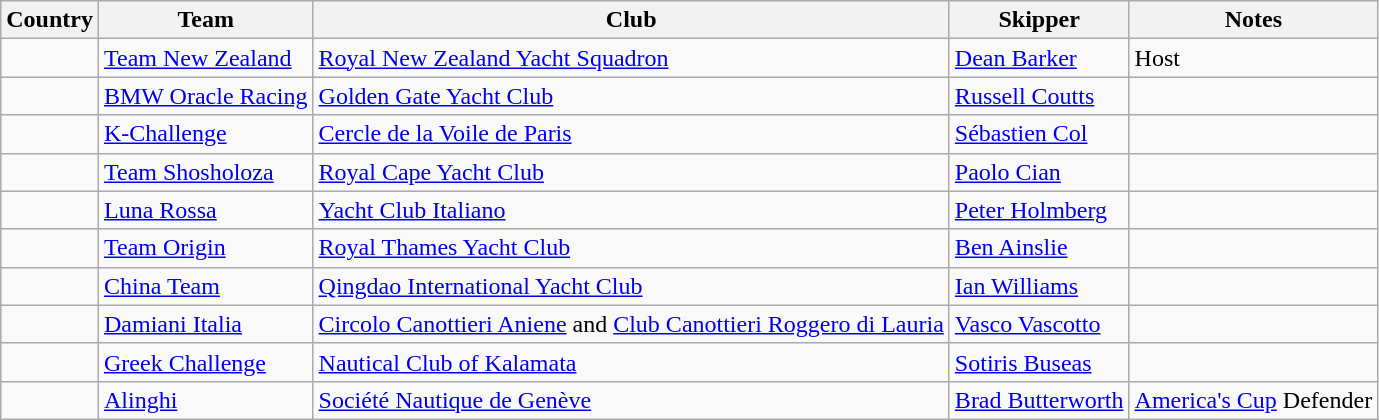<table class="wikitable">
<tr>
<th>Country</th>
<th>Team</th>
<th>Club</th>
<th>Skipper</th>
<th>Notes</th>
</tr>
<tr>
<td></td>
<td><a href='#'>Team New Zealand</a></td>
<td><a href='#'>Royal New Zealand Yacht Squadron</a></td>
<td><a href='#'>Dean Barker</a></td>
<td>Host</td>
</tr>
<tr>
<td></td>
<td><a href='#'>BMW Oracle Racing</a></td>
<td><a href='#'>Golden Gate Yacht Club</a></td>
<td><a href='#'>Russell Coutts</a></td>
<td></td>
</tr>
<tr>
<td></td>
<td><a href='#'>K-Challenge</a></td>
<td><a href='#'>Cercle de la Voile de Paris</a></td>
<td><a href='#'>Sébastien Col</a></td>
<td></td>
</tr>
<tr>
<td></td>
<td><a href='#'>Team Shosholoza</a></td>
<td><a href='#'>Royal Cape Yacht Club</a></td>
<td><a href='#'>Paolo Cian</a></td>
<td></td>
</tr>
<tr>
<td></td>
<td><a href='#'>Luna Rossa</a></td>
<td><a href='#'>Yacht Club Italiano</a></td>
<td><a href='#'>Peter Holmberg</a></td>
<td></td>
</tr>
<tr>
<td></td>
<td><a href='#'>Team Origin</a></td>
<td><a href='#'>Royal Thames Yacht Club</a></td>
<td><a href='#'>Ben Ainslie</a></td>
<td></td>
</tr>
<tr>
<td></td>
<td><a href='#'>China Team</a></td>
<td><a href='#'>Qingdao International Yacht Club</a></td>
<td><a href='#'>Ian Williams</a></td>
<td></td>
</tr>
<tr>
<td></td>
<td><a href='#'>Damiani Italia</a></td>
<td><a href='#'>Circolo Canottieri Aniene</a> and <a href='#'>Club Canottieri Roggero di Lauria</a></td>
<td><a href='#'>Vasco Vascotto</a></td>
<td></td>
</tr>
<tr>
<td></td>
<td><a href='#'>Greek Challenge</a></td>
<td><a href='#'>Nautical Club of Kalamata</a></td>
<td><a href='#'>Sotiris Buseas</a></td>
<td></td>
</tr>
<tr>
<td></td>
<td><a href='#'>Alinghi</a></td>
<td><a href='#'>Société Nautique de Genève</a></td>
<td><a href='#'>Brad Butterworth</a></td>
<td><a href='#'>America's Cup</a> Defender</td>
</tr>
</table>
